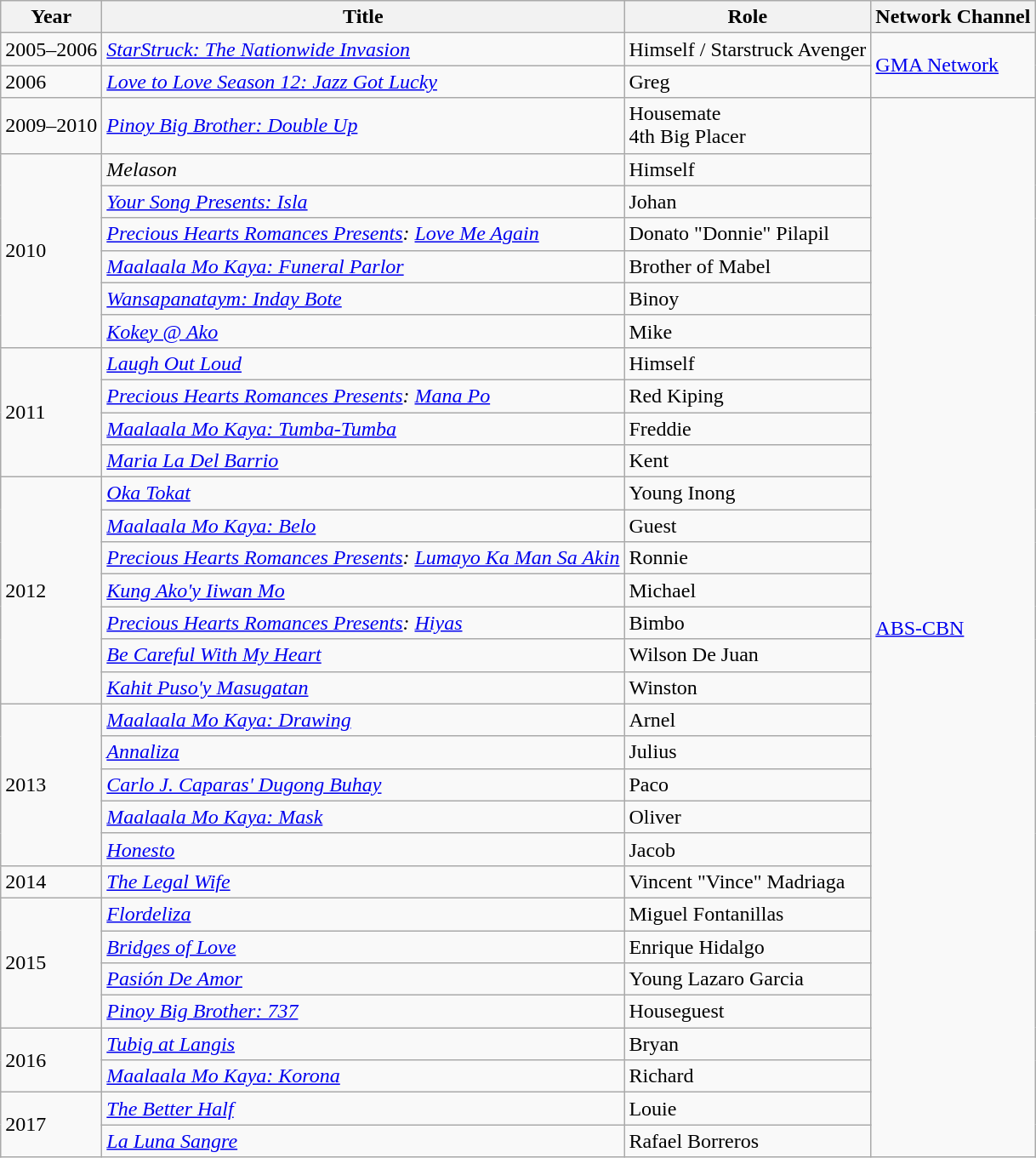<table class="wikitable">
<tr>
<th>Year</th>
<th>Title</th>
<th>Role</th>
<th>Network Channel</th>
</tr>
<tr>
<td>2005–2006</td>
<td><em><a href='#'>StarStruck: The Nationwide Invasion</a></em></td>
<td>Himself / Starstruck Avenger</td>
<td rowspan=2><a href='#'>GMA Network</a></td>
</tr>
<tr>
<td>2006</td>
<td><em><a href='#'>Love to Love Season 12: Jazz Got Lucky</a></em></td>
<td>Greg</td>
</tr>
<tr>
<td>2009–2010</td>
<td><em><a href='#'>Pinoy Big Brother: Double Up</a></em></td>
<td>Housemate<br>4th Big Placer</td>
<td rowspan=32><a href='#'>ABS-CBN</a></td>
</tr>
<tr>
<td rowspan=6>2010</td>
<td><em>Melason</em></td>
<td>Himself</td>
</tr>
<tr>
<td><em><a href='#'>Your Song Presents: Isla</a></em></td>
<td>Johan</td>
</tr>
<tr>
<td><em><a href='#'>Precious Hearts Romances Presents</a>: <a href='#'>Love Me Again</a></em></td>
<td>Donato "Donnie" Pilapil</td>
</tr>
<tr>
<td><em><a href='#'>Maalaala Mo Kaya: Funeral Parlor</a></em></td>
<td>Brother of Mabel</td>
</tr>
<tr>
<td><em><a href='#'>Wansapanataym: Inday Bote</a></em></td>
<td>Binoy</td>
</tr>
<tr>
<td><em><a href='#'>Kokey @ Ako</a></em></td>
<td>Mike</td>
</tr>
<tr>
<td rowspan=4>2011</td>
<td><em><a href='#'>Laugh Out Loud</a></em></td>
<td>Himself</td>
</tr>
<tr>
<td><em><a href='#'>Precious Hearts Romances Presents</a>: <a href='#'>Mana Po</a></em></td>
<td>Red Kiping</td>
</tr>
<tr>
<td><em><a href='#'> Maalaala Mo Kaya: Tumba-Tumba</a></em></td>
<td>Freddie</td>
</tr>
<tr>
<td><em><a href='#'>Maria La Del Barrio</a></em></td>
<td>Kent</td>
</tr>
<tr>
<td rowspan=7>2012</td>
<td><em><a href='#'>Oka Tokat</a></em></td>
<td>Young Inong</td>
</tr>
<tr>
<td><em><a href='#'>Maalaala Mo Kaya: Belo</a></em></td>
<td>Guest</td>
</tr>
<tr>
<td><em><a href='#'>Precious Hearts Romances Presents</a>: <a href='#'>Lumayo Ka Man Sa Akin</a></em></td>
<td>Ronnie</td>
</tr>
<tr>
<td><em><a href='#'>Kung Ako'y Iiwan Mo</a></em></td>
<td>Michael</td>
</tr>
<tr>
<td><em><a href='#'>Precious Hearts Romances Presents</a>: <a href='#'>Hiyas</a></em></td>
<td>Bimbo</td>
</tr>
<tr>
<td><em><a href='#'>Be Careful With My Heart</a></em></td>
<td>Wilson De Juan</td>
</tr>
<tr>
<td><em><a href='#'>Kahit Puso'y Masugatan</a></em></td>
<td>Winston</td>
</tr>
<tr>
<td rowspan=5>2013</td>
<td><em><a href='#'> Maalaala Mo Kaya: Drawing</a></em></td>
<td>Arnel</td>
</tr>
<tr>
<td><em><a href='#'>Annaliza</a></em></td>
<td>Julius</td>
</tr>
<tr>
<td><em><a href='#'>Carlo J. Caparas' Dugong Buhay</a></em></td>
<td>Paco</td>
</tr>
<tr>
<td><em><a href='#'> Maalaala Mo Kaya: Mask</a></em></td>
<td>Oliver</td>
</tr>
<tr>
<td><em><a href='#'>Honesto</a></em></td>
<td>Jacob</td>
</tr>
<tr>
<td>2014</td>
<td><em><a href='#'>The Legal Wife</a></em></td>
<td>Vincent "Vince" Madriaga</td>
</tr>
<tr>
<td rowspan=4>2015</td>
<td><em><a href='#'>Flordeliza</a></em></td>
<td>Miguel Fontanillas</td>
</tr>
<tr>
<td><em><a href='#'>Bridges of Love</a></em></td>
<td>Enrique Hidalgo</td>
</tr>
<tr>
<td><em><a href='#'>Pasión De Amor</a></em></td>
<td>Young Lazaro Garcia</td>
</tr>
<tr>
<td><em><a href='#'>Pinoy Big Brother: 737</a></em></td>
<td>Houseguest</td>
</tr>
<tr>
<td rowspan=2>2016</td>
<td><em><a href='#'>Tubig at Langis</a></em></td>
<td>Bryan</td>
</tr>
<tr>
<td><em><a href='#'> Maalaala Mo Kaya: Korona</a></em></td>
<td>Richard</td>
</tr>
<tr>
<td rowspan=2>2017</td>
<td><em><a href='#'>The Better Half</a></em></td>
<td>Louie</td>
</tr>
<tr>
<td><em><a href='#'>La Luna Sangre</a></em></td>
<td>Rafael Borreros</td>
</tr>
</table>
